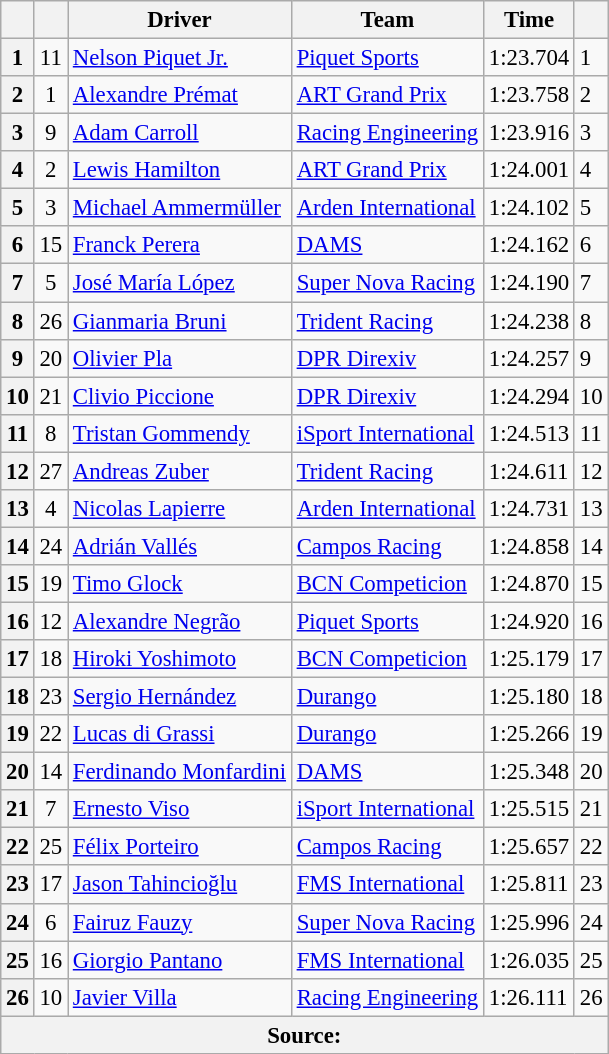<table class="wikitable" style="font-size:95%">
<tr>
<th></th>
<th></th>
<th>Driver</th>
<th>Team</th>
<th>Time</th>
<th></th>
</tr>
<tr>
<th>1</th>
<td align="center">11</td>
<td> <a href='#'>Nelson Piquet Jr.</a></td>
<td><a href='#'>Piquet Sports</a></td>
<td>1:23.704</td>
<td>1</td>
</tr>
<tr>
<th>2</th>
<td align="center">1</td>
<td> <a href='#'>Alexandre Prémat</a></td>
<td><a href='#'>ART Grand Prix</a></td>
<td>1:23.758</td>
<td>2</td>
</tr>
<tr>
<th>3</th>
<td align="center">9</td>
<td> <a href='#'>Adam Carroll</a></td>
<td><a href='#'>Racing Engineering</a></td>
<td>1:23.916</td>
<td>3</td>
</tr>
<tr>
<th>4</th>
<td align="center">2</td>
<td> <a href='#'>Lewis Hamilton</a></td>
<td><a href='#'>ART Grand Prix</a></td>
<td>1:24.001</td>
<td>4</td>
</tr>
<tr>
<th>5</th>
<td align="center">3</td>
<td> <a href='#'>Michael Ammermüller</a></td>
<td><a href='#'>Arden International</a></td>
<td>1:24.102</td>
<td>5</td>
</tr>
<tr>
<th>6</th>
<td align="center">15</td>
<td> <a href='#'>Franck Perera</a></td>
<td><a href='#'>DAMS</a></td>
<td>1:24.162</td>
<td>6</td>
</tr>
<tr>
<th>7</th>
<td align="center">5</td>
<td> <a href='#'>José María López</a></td>
<td><a href='#'>Super Nova Racing</a></td>
<td>1:24.190</td>
<td>7</td>
</tr>
<tr>
<th>8</th>
<td align="center">26</td>
<td> <a href='#'>Gianmaria Bruni</a></td>
<td><a href='#'>Trident Racing</a></td>
<td>1:24.238</td>
<td>8</td>
</tr>
<tr>
<th>9</th>
<td align="center">20</td>
<td> <a href='#'>Olivier Pla</a></td>
<td><a href='#'>DPR Direxiv</a></td>
<td>1:24.257</td>
<td>9</td>
</tr>
<tr>
<th>10</th>
<td align="center">21</td>
<td> <a href='#'>Clivio Piccione</a></td>
<td><a href='#'>DPR Direxiv</a></td>
<td>1:24.294</td>
<td>10</td>
</tr>
<tr>
<th>11</th>
<td align="center">8</td>
<td> <a href='#'>Tristan Gommendy</a></td>
<td><a href='#'>iSport International</a></td>
<td>1:24.513</td>
<td>11</td>
</tr>
<tr>
<th>12</th>
<td align="center">27</td>
<td> <a href='#'>Andreas Zuber</a></td>
<td><a href='#'>Trident Racing</a></td>
<td>1:24.611</td>
<td>12</td>
</tr>
<tr>
<th>13</th>
<td align="center">4</td>
<td> <a href='#'>Nicolas Lapierre</a></td>
<td><a href='#'>Arden International</a></td>
<td>1:24.731</td>
<td>13</td>
</tr>
<tr>
<th>14</th>
<td align="center">24</td>
<td> <a href='#'>Adrián Vallés</a></td>
<td><a href='#'>Campos Racing</a></td>
<td>1:24.858</td>
<td>14</td>
</tr>
<tr>
<th>15</th>
<td align="center">19</td>
<td> <a href='#'>Timo Glock</a></td>
<td><a href='#'>BCN Competicion</a></td>
<td>1:24.870</td>
<td>15</td>
</tr>
<tr>
<th>16</th>
<td align="center">12</td>
<td> <a href='#'>Alexandre Negrão</a></td>
<td><a href='#'>Piquet Sports</a></td>
<td>1:24.920</td>
<td>16</td>
</tr>
<tr>
<th>17</th>
<td align="center">18</td>
<td> <a href='#'>Hiroki Yoshimoto</a></td>
<td><a href='#'>BCN Competicion</a></td>
<td>1:25.179</td>
<td>17</td>
</tr>
<tr>
<th>18</th>
<td align="center">23</td>
<td> <a href='#'>Sergio Hernández</a></td>
<td><a href='#'>Durango</a></td>
<td>1:25.180</td>
<td>18</td>
</tr>
<tr>
<th>19</th>
<td align="center">22</td>
<td> <a href='#'>Lucas di Grassi</a></td>
<td><a href='#'>Durango</a></td>
<td>1:25.266</td>
<td>19</td>
</tr>
<tr>
<th>20</th>
<td align="center">14</td>
<td> <a href='#'>Ferdinando Monfardini</a></td>
<td><a href='#'>DAMS</a></td>
<td>1:25.348</td>
<td>20</td>
</tr>
<tr>
<th>21</th>
<td align="center">7</td>
<td> <a href='#'>Ernesto Viso</a></td>
<td><a href='#'>iSport International</a></td>
<td>1:25.515</td>
<td>21</td>
</tr>
<tr>
<th>22</th>
<td align="center">25</td>
<td> <a href='#'>Félix Porteiro</a></td>
<td><a href='#'>Campos Racing</a></td>
<td>1:25.657</td>
<td>22</td>
</tr>
<tr>
<th>23</th>
<td align="center">17</td>
<td> <a href='#'>Jason Tahincioğlu</a></td>
<td><a href='#'>FMS International</a></td>
<td>1:25.811</td>
<td>23</td>
</tr>
<tr>
<th>24</th>
<td align="center">6</td>
<td> <a href='#'>Fairuz Fauzy</a></td>
<td><a href='#'>Super Nova Racing</a></td>
<td>1:25.996</td>
<td>24</td>
</tr>
<tr>
<th>25</th>
<td align="center">16</td>
<td> <a href='#'>Giorgio Pantano</a></td>
<td><a href='#'>FMS International</a></td>
<td>1:26.035</td>
<td>25</td>
</tr>
<tr>
<th>26</th>
<td align="center">10</td>
<td> <a href='#'>Javier Villa</a></td>
<td><a href='#'>Racing Engineering</a></td>
<td>1:26.111</td>
<td>26</td>
</tr>
<tr>
<th colspan="6" align="center">Source: </th>
</tr>
</table>
